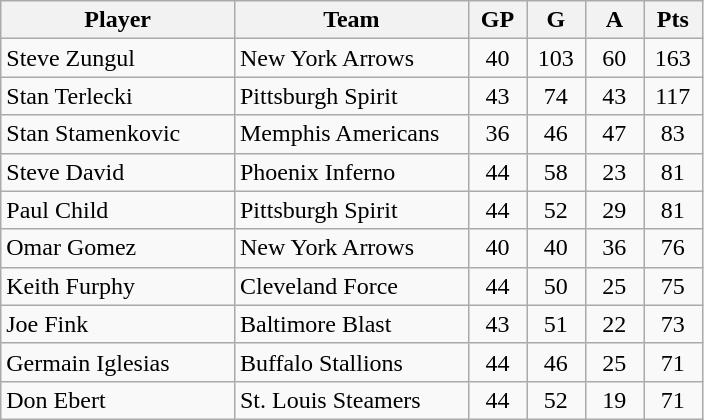<table class="wikitable">
<tr>
<th style="width:30%;">Player</th>
<th style="width:30%;">Team</th>
<th style="width:7.5%;">GP</th>
<th style="width:7.5%;">G</th>
<th style="width:7.5%;">A</th>
<th style="width:7.5%;">Pts</th>
</tr>
<tr align=center>
<td align=left>Steve Zungul</td>
<td align=left>New York Arrows</td>
<td>40</td>
<td>103</td>
<td>60</td>
<td>163</td>
</tr>
<tr align=center>
<td align=left>Stan Terlecki</td>
<td align=left>Pittsburgh Spirit</td>
<td>43</td>
<td>74</td>
<td>43</td>
<td>117</td>
</tr>
<tr align=center>
<td align=left>Stan Stamenkovic</td>
<td align=left>Memphis Americans</td>
<td>36</td>
<td>46</td>
<td>47</td>
<td>83</td>
</tr>
<tr align=center>
<td align=left>Steve David</td>
<td align=left>Phoenix Inferno</td>
<td>44</td>
<td>58</td>
<td>23</td>
<td>81</td>
</tr>
<tr align=center>
<td align=left>Paul Child</td>
<td align=left>Pittsburgh Spirit</td>
<td>44</td>
<td>52</td>
<td>29</td>
<td>81</td>
</tr>
<tr align=center>
<td align=left>Omar Gomez</td>
<td align=left>New York Arrows</td>
<td>40</td>
<td>40</td>
<td>36</td>
<td>76</td>
</tr>
<tr align=center>
<td align=left>Keith Furphy</td>
<td align=left>Cleveland Force</td>
<td>44</td>
<td>50</td>
<td>25</td>
<td>75</td>
</tr>
<tr align=center>
<td align=left>Joe Fink</td>
<td align=left>Baltimore Blast</td>
<td>43</td>
<td>51</td>
<td>22</td>
<td>73</td>
</tr>
<tr align=center>
<td align=left>Germain Iglesias</td>
<td align=left>Buffalo Stallions</td>
<td>44</td>
<td>46</td>
<td>25</td>
<td>71</td>
</tr>
<tr align=center>
<td align=left>Don Ebert</td>
<td align=left>St. Louis Steamers</td>
<td>44</td>
<td>52</td>
<td>19</td>
<td>71</td>
</tr>
</table>
